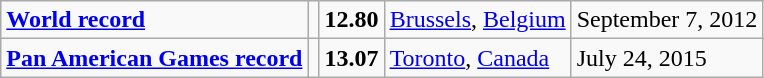<table class="wikitable">
<tr>
<td><strong><a href='#'>World record</a></strong></td>
<td></td>
<td><strong>12.80</strong></td>
<td><a href='#'>Brussels</a>, <a href='#'>Belgium</a></td>
<td>September 7, 2012</td>
</tr>
<tr>
<td><strong><a href='#'>Pan American Games record</a></strong></td>
<td></td>
<td><strong>13.07</strong></td>
<td><a href='#'>Toronto</a>, <a href='#'>Canada</a></td>
<td>July 24, 2015</td>
</tr>
</table>
